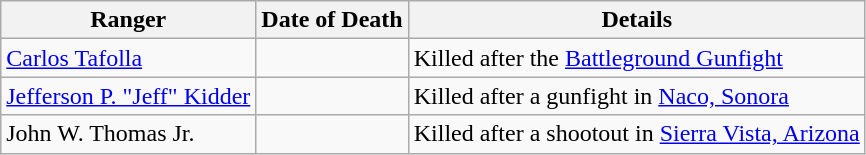<table class="wikitable">
<tr>
<th>Ranger</th>
<th>Date of Death</th>
<th>Details</th>
</tr>
<tr>
<td><a href='#'>Carlos Tafolla</a></td>
<td></td>
<td>Killed after the <a href='#'>Battleground Gunfight</a></td>
</tr>
<tr>
<td><a href='#'>Jefferson P. "Jeff" Kidder</a></td>
<td></td>
<td>Killed after a gunfight in <a href='#'>Naco, Sonora</a></td>
</tr>
<tr>
<td>John W. Thomas Jr.</td>
<td></td>
<td>Killed after a shootout in <a href='#'>Sierra Vista, Arizona</a></td>
</tr>
</table>
